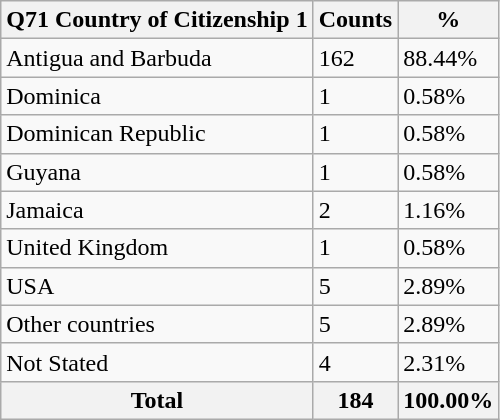<table class="wikitable sortable">
<tr>
<th>Q71 Country of Citizenship 1</th>
<th>Counts</th>
<th>%</th>
</tr>
<tr>
<td>Antigua and Barbuda</td>
<td>162</td>
<td>88.44%</td>
</tr>
<tr>
<td>Dominica</td>
<td>1</td>
<td>0.58%</td>
</tr>
<tr>
<td>Dominican Republic</td>
<td>1</td>
<td>0.58%</td>
</tr>
<tr>
<td>Guyana</td>
<td>1</td>
<td>0.58%</td>
</tr>
<tr>
<td>Jamaica</td>
<td>2</td>
<td>1.16%</td>
</tr>
<tr>
<td>United Kingdom</td>
<td>1</td>
<td>0.58%</td>
</tr>
<tr>
<td>USA</td>
<td>5</td>
<td>2.89%</td>
</tr>
<tr>
<td>Other countries</td>
<td>5</td>
<td>2.89%</td>
</tr>
<tr>
<td>Not Stated</td>
<td>4</td>
<td>2.31%</td>
</tr>
<tr>
<th>Total</th>
<th>184</th>
<th>100.00%</th>
</tr>
</table>
